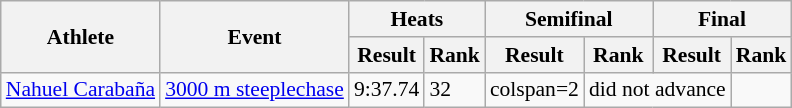<table class="wikitable" border="1" style="font-size:90%">
<tr>
<th rowspan="2">Athlete</th>
<th rowspan="2">Event</th>
<th colspan="2">Heats</th>
<th colspan="2">Semifinal</th>
<th colspan="2">Final</th>
</tr>
<tr>
<th>Result</th>
<th>Rank</th>
<th>Result</th>
<th>Rank</th>
<th>Result</th>
<th>Rank</th>
</tr>
<tr>
<td><a href='#'>Nahuel Carabaña</a></td>
<td><a href='#'>3000 m steeplechase</a></td>
<td>9:37.74</td>
<td>32</td>
<td>colspan=2</td>
<td Colspan=2>did not advance</td>
</tr>
</table>
